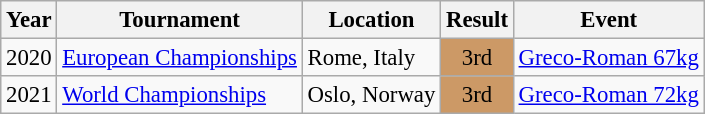<table class="wikitable" style="font-size:95%;">
<tr>
<th>Year</th>
<th>Tournament</th>
<th>Location</th>
<th>Result</th>
<th>Event</th>
</tr>
<tr>
<td>2020</td>
<td><a href='#'>European Championships</a></td>
<td>Rome, Italy</td>
<td align="center" bgcolor="cc9966">3rd</td>
<td><a href='#'>Greco-Roman 67kg</a></td>
</tr>
<tr>
<td>2021</td>
<td><a href='#'>World Championships</a></td>
<td>Oslo, Norway</td>
<td align="center" bgcolor="cc9966">3rd</td>
<td><a href='#'>Greco-Roman 72kg</a></td>
</tr>
</table>
